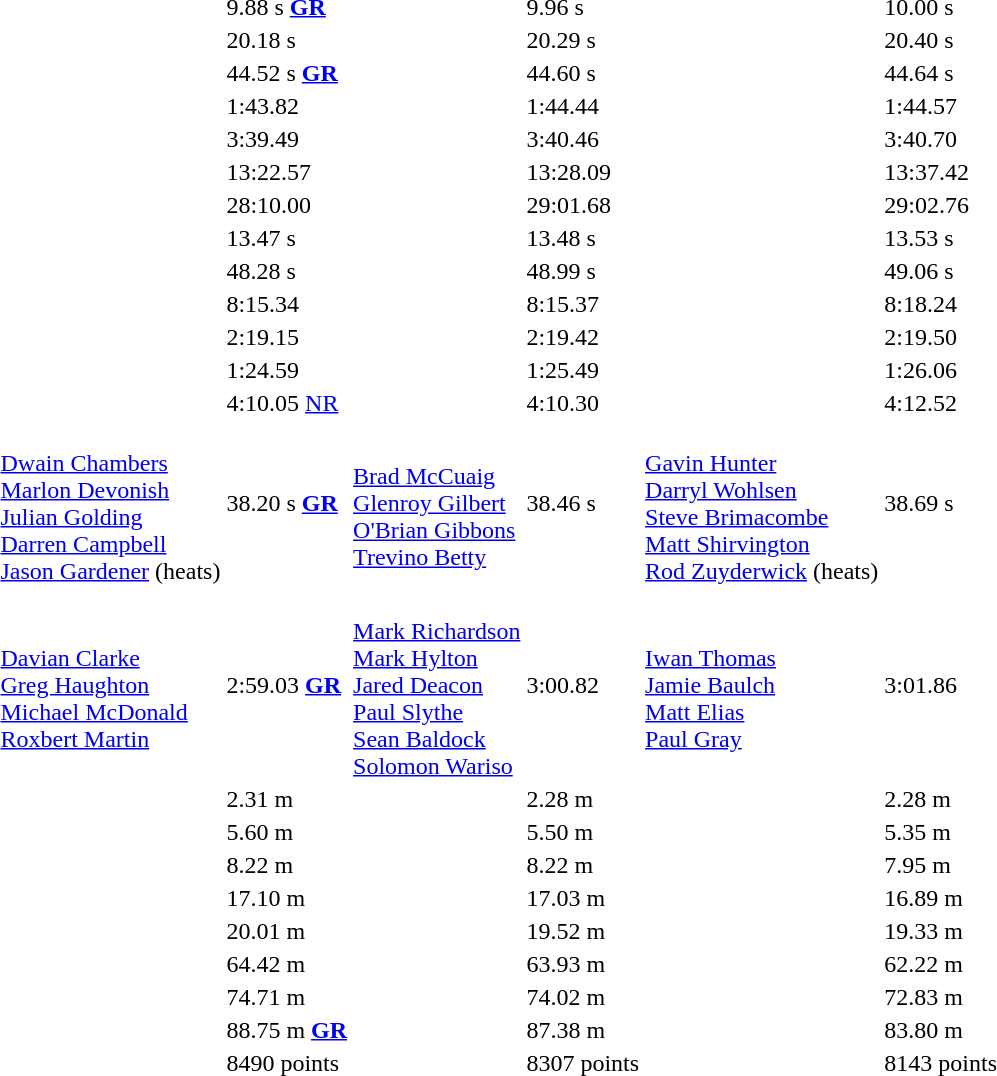<table>
<tr>
<td></td>
<td></td>
<td>9.88 s <strong><a href='#'>GR</a></strong></td>
<td></td>
<td>9.96 s</td>
<td></td>
<td>10.00 s</td>
</tr>
<tr>
<td></td>
<td></td>
<td>20.18 s</td>
<td></td>
<td>20.29 s</td>
<td></td>
<td>20.40 s</td>
</tr>
<tr>
<td></td>
<td></td>
<td>44.52 s <strong><a href='#'>GR</a></strong></td>
<td></td>
<td>44.60 s</td>
<td></td>
<td>44.64 s</td>
</tr>
<tr>
<td></td>
<td></td>
<td>1:43.82</td>
<td></td>
<td>1:44.44</td>
<td></td>
<td>1:44.57</td>
</tr>
<tr>
<td></td>
<td></td>
<td>3:39.49</td>
<td></td>
<td>3:40.46</td>
<td></td>
<td>3:40.70</td>
</tr>
<tr>
<td></td>
<td></td>
<td>13:22.57</td>
<td></td>
<td>13:28.09</td>
<td></td>
<td>13:37.42</td>
</tr>
<tr>
<td></td>
<td></td>
<td>28:10.00</td>
<td></td>
<td>29:01.68</td>
<td></td>
<td>29:02.76</td>
</tr>
<tr>
<td></td>
<td></td>
<td>13.47 s</td>
<td></td>
<td>13.48 s</td>
<td></td>
<td>13.53 s</td>
</tr>
<tr>
<td></td>
<td></td>
<td>48.28 s</td>
<td></td>
<td>48.99 s</td>
<td></td>
<td>49.06 s</td>
</tr>
<tr>
<td></td>
<td></td>
<td>8:15.34</td>
<td></td>
<td>8:15.37</td>
<td></td>
<td>8:18.24</td>
</tr>
<tr>
<td></td>
<td></td>
<td>2:19.15</td>
<td></td>
<td>2:19.42</td>
<td></td>
<td>2:19.50</td>
</tr>
<tr>
<td></td>
<td></td>
<td>1:24.59</td>
<td></td>
<td>1:25.49</td>
<td></td>
<td>1:26.06</td>
</tr>
<tr>
<td></td>
<td></td>
<td>4:10.05 <a href='#'>NR</a></td>
<td></td>
<td>4:10.30</td>
<td></td>
<td>4:12.52</td>
</tr>
<tr>
<td></td>
<td><br><a href='#'>Dwain Chambers</a><br><a href='#'>Marlon Devonish</a><br><a href='#'>Julian Golding</a><br><a href='#'>Darren Campbell</a><br><a href='#'>Jason Gardener</a> (heats)</td>
<td>38.20 s <strong><a href='#'>GR</a></strong></td>
<td><br><a href='#'>Brad McCuaig</a><br><a href='#'>Glenroy Gilbert</a><br><a href='#'>O'Brian Gibbons</a><br><a href='#'>Trevino Betty</a></td>
<td>38.46 s</td>
<td><br><a href='#'>Gavin Hunter</a><br><a href='#'>Darryl Wohlsen</a><br><a href='#'>Steve Brimacombe</a><br><a href='#'>Matt Shirvington</a><br><a href='#'>Rod Zuyderwick</a> (heats)</td>
<td>38.69 s</td>
</tr>
<tr>
<td></td>
<td><br><a href='#'>Davian Clarke</a><br><a href='#'>Greg Haughton</a><br><a href='#'>Michael McDonald</a><br><a href='#'>Roxbert Martin</a></td>
<td>2:59.03 <strong><a href='#'>GR</a></strong></td>
<td><br><a href='#'>Mark Richardson</a><br><a href='#'>Mark Hylton</a><br><a href='#'>Jared Deacon</a><br><a href='#'>Paul Slythe</a><br><a href='#'>Sean Baldock</a><br><a href='#'>Solomon Wariso</a></td>
<td>3:00.82</td>
<td><br><a href='#'>Iwan Thomas</a><br><a href='#'>Jamie Baulch</a><br><a href='#'>Matt Elias</a><br><a href='#'>Paul Gray</a></td>
<td>3:01.86</td>
</tr>
<tr>
<td></td>
<td></td>
<td>2.31 m</td>
<td></td>
<td>2.28 m</td>
<td></td>
<td>2.28 m</td>
</tr>
<tr>
<td></td>
<td></td>
<td>5.60 m</td>
<td></td>
<td>5.50 m</td>
<td></td>
<td>5.35 m</td>
</tr>
<tr>
<td></td>
<td></td>
<td>8.22 m</td>
<td></td>
<td>8.22 m</td>
<td></td>
<td>7.95 m</td>
</tr>
<tr>
<td></td>
<td></td>
<td>17.10 m</td>
<td></td>
<td>17.03 m</td>
<td></td>
<td>16.89 m</td>
</tr>
<tr>
<td></td>
<td></td>
<td>20.01 m</td>
<td></td>
<td>19.52 m</td>
<td></td>
<td>19.33 m</td>
</tr>
<tr>
<td></td>
<td></td>
<td>64.42 m</td>
<td></td>
<td>63.93 m</td>
<td></td>
<td>62.22 m</td>
</tr>
<tr>
<td></td>
<td></td>
<td>74.71 m</td>
<td></td>
<td>74.02 m</td>
<td></td>
<td>72.83 m</td>
</tr>
<tr>
<td></td>
<td></td>
<td>88.75 m <strong><a href='#'>GR</a></strong></td>
<td></td>
<td>87.38 m</td>
<td></td>
<td>83.80 m</td>
</tr>
<tr>
<td></td>
<td></td>
<td>8490 points</td>
<td></td>
<td>8307 points</td>
<td></td>
<td>8143 points</td>
</tr>
</table>
